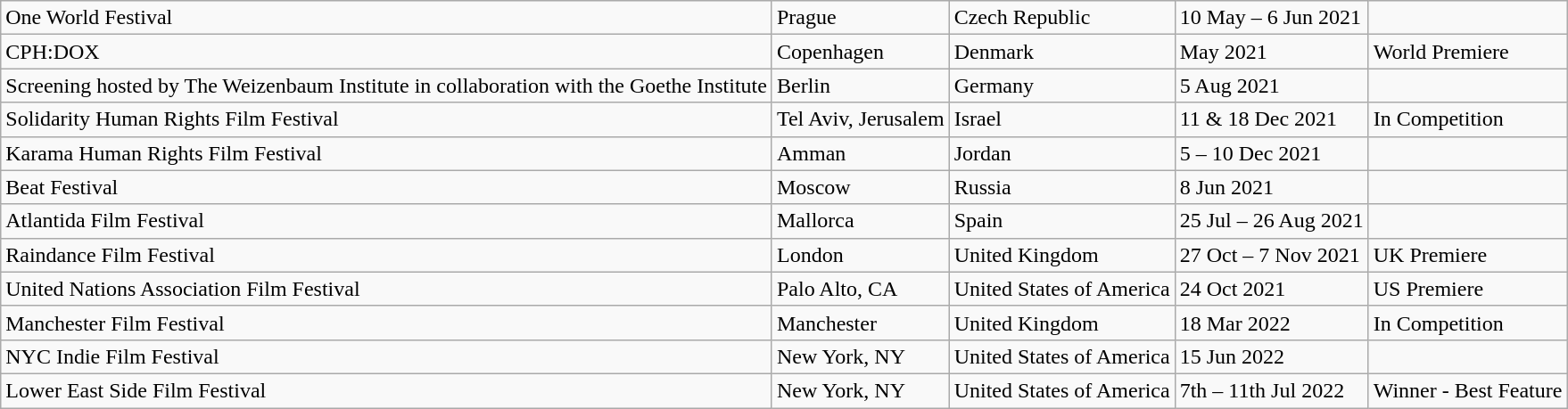<table class="wikitable">
<tr>
<td>One World Festival</td>
<td>Prague</td>
<td>Czech Republic</td>
<td>10 May – 6 Jun 2021</td>
<td></td>
</tr>
<tr>
<td>CPH:DOX</td>
<td>Copenhagen</td>
<td>Denmark</td>
<td>May 2021</td>
<td>World Premiere</td>
</tr>
<tr>
<td>Screening hosted by The Weizenbaum Institute in collaboration with the Goethe Institute</td>
<td>Berlin</td>
<td>Germany</td>
<td>5 Aug 2021</td>
<td></td>
</tr>
<tr>
<td>Solidarity Human Rights Film Festival</td>
<td>Tel Aviv, Jerusalem</td>
<td>Israel</td>
<td>11 & 18 Dec 2021</td>
<td>In Competition</td>
</tr>
<tr>
<td>Karama Human Rights Film Festival</td>
<td>Amman</td>
<td>Jordan</td>
<td>5 – 10 Dec 2021</td>
<td></td>
</tr>
<tr>
<td>Beat Festival</td>
<td>Moscow</td>
<td>Russia</td>
<td>8 Jun 2021</td>
<td></td>
</tr>
<tr>
<td>Atlantida Film Festival</td>
<td>Mallorca</td>
<td>Spain</td>
<td>25 Jul – 26 Aug 2021</td>
<td></td>
</tr>
<tr>
<td>Raindance Film Festival</td>
<td>London</td>
<td>United Kingdom</td>
<td>27 Oct – 7 Nov 2021</td>
<td>UK Premiere</td>
</tr>
<tr>
<td>United Nations Association Film Festival</td>
<td>Palo Alto, CA</td>
<td>United States of America</td>
<td>24 Oct 2021</td>
<td>US Premiere</td>
</tr>
<tr>
<td>Manchester Film Festival</td>
<td>Manchester</td>
<td>United Kingdom</td>
<td>18 Mar 2022</td>
<td>In Competition</td>
</tr>
<tr>
<td>NYC Indie Film Festival</td>
<td>New York, NY</td>
<td>United States of America</td>
<td>15 Jun 2022</td>
<td></td>
</tr>
<tr>
<td>Lower East Side Film Festival</td>
<td>New York, NY</td>
<td>United States of America</td>
<td>7th – 11th Jul 2022</td>
<td>Winner - Best Feature</td>
</tr>
</table>
